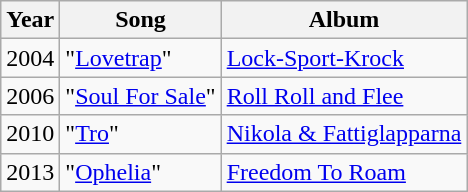<table class="wikitable">
<tr>
<th>Year</th>
<th>Song</th>
<th>Album</th>
</tr>
<tr>
<td>2004</td>
<td>"<a href='#'>Lovetrap</a>"</td>
<td><a href='#'>Lock-Sport-Krock</a></td>
</tr>
<tr>
<td>2006</td>
<td>"<a href='#'>Soul For Sale</a>"</td>
<td><a href='#'>Roll Roll and Flee</a></td>
</tr>
<tr>
<td>2010</td>
<td>"<a href='#'>Tro</a>"</td>
<td><a href='#'>Nikola & Fattiglapparna</a></td>
</tr>
<tr>
<td>2013</td>
<td>"<a href='#'>Ophelia</a>"</td>
<td><a href='#'>Freedom To Roam</a></td>
</tr>
</table>
